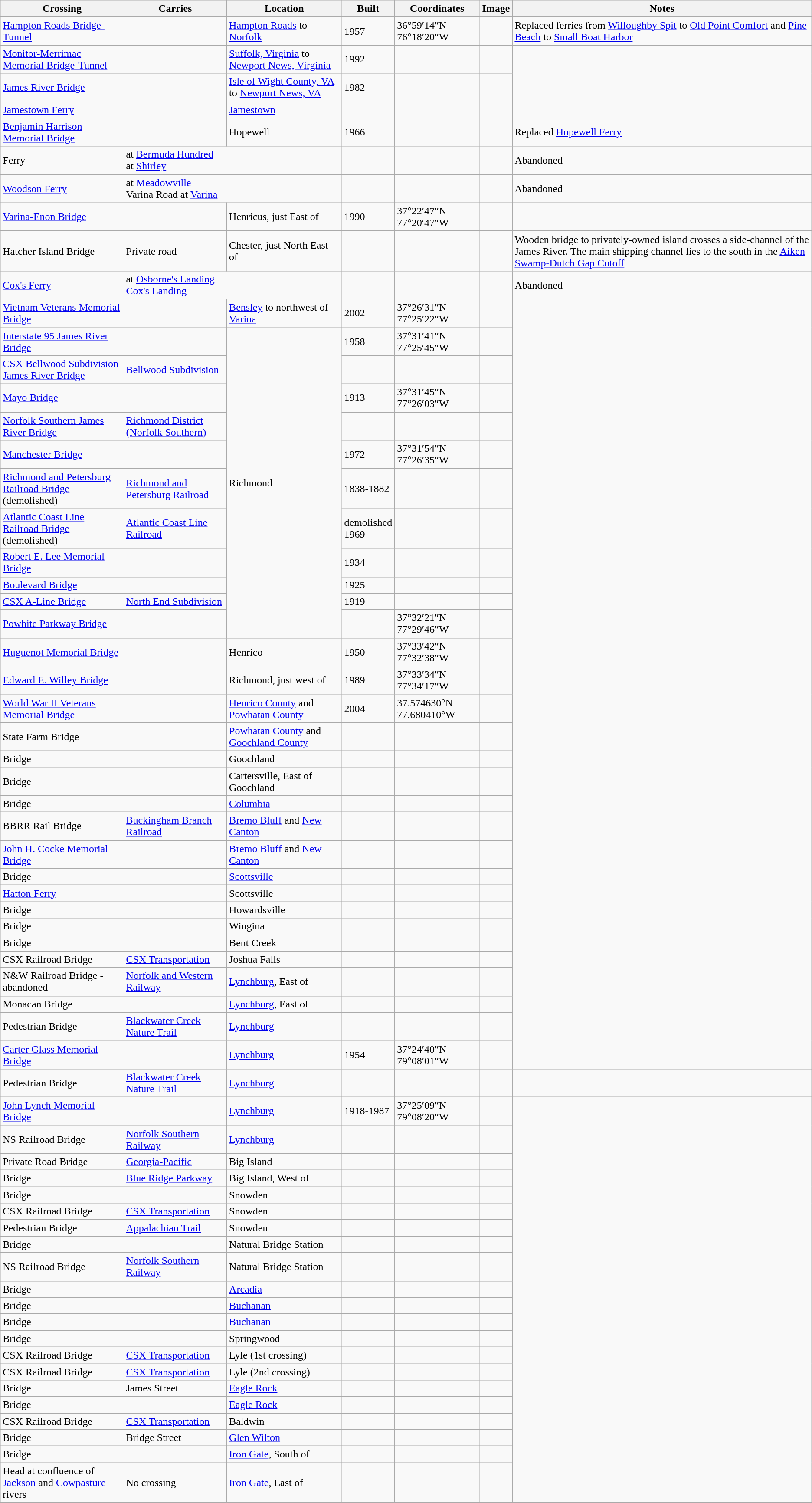<table class="wikitable sortable">
<tr>
<th>Crossing</th>
<th>Carries</th>
<th>Location</th>
<th>Built</th>
<th>Coordinates</th>
<th>Image</th>
<th>Notes</th>
</tr>
<tr>
<td><a href='#'>Hampton Roads Bridge-Tunnel</a></td>
<td></td>
<td><a href='#'>Hampton Roads</a> to <a href='#'>Norfolk</a></td>
<td>1957</td>
<td>36°59′14″N 76°18′20″W</td>
<td></td>
<td>Replaced ferries from <a href='#'>Willoughby Spit</a> to <a href='#'>Old Point Comfort</a> and <a href='#'>Pine Beach</a> to <a href='#'>Small Boat Harbor</a></td>
</tr>
<tr>
<td><a href='#'>Monitor-Merrimac Memorial Bridge-Tunnel</a></td>
<td></td>
<td><a href='#'>Suffolk, Virginia</a> to <a href='#'>Newport News, Virginia</a></td>
<td>1992</td>
<td></td>
<td></td>
</tr>
<tr>
<td><a href='#'>James River Bridge</a></td>
<td></td>
<td><a href='#'>Isle of Wight County, VA</a> to <a href='#'>Newport News, VA</a></td>
<td>1982</td>
<td></td>
<td></td>
</tr>
<tr>
<td><a href='#'>Jamestown Ferry</a></td>
<td></td>
<td><a href='#'>Jamestown</a></td>
<td></td>
<td></td>
<td></td>
</tr>
<tr>
<td><a href='#'>Benjamin Harrison Memorial Bridge</a></td>
<td></td>
<td>Hopewell</td>
<td>1966</td>
<td></td>
<td></td>
<td>Replaced <a href='#'>Hopewell Ferry</a></td>
</tr>
<tr color=bbb>
<td>Ferry</td>
<td colspan=2> at <a href='#'>Bermuda Hundred</a><br> at <a href='#'>Shirley</a></td>
<td></td>
<td></td>
<td></td>
<td>Abandoned</td>
</tr>
<tr color=bbb>
<td><a href='#'>Woodson Ferry</a></td>
<td colspan=2> at <a href='#'>Meadowville</a><br>Varina Road at <a href='#'>Varina</a></td>
<td></td>
<td></td>
<td></td>
<td>Abandoned</td>
</tr>
<tr>
<td><a href='#'>Varina-Enon Bridge</a></td>
<td></td>
<td>Henricus, just East of</td>
<td>1990</td>
<td>37°22′47″N 77°20′47″W</td>
<td></td>
</tr>
<tr>
<td>Hatcher Island Bridge</td>
<td>Private road</td>
<td>Chester, just North East of</td>
<td></td>
<td></td>
<td></td>
<td>Wooden bridge to privately-owned island crosses a side-channel of the James River. The main shipping channel lies to the south in the <a href='#'>Aiken Swamp-Dutch Gap Cutoff</a></td>
</tr>
<tr color=bbb>
<td><a href='#'>Cox's Ferry</a></td>
<td colspan=2> at <a href='#'>Osborne's Landing</a><br><a href='#'>Cox's Landing</a></td>
<td></td>
<td></td>
<td></td>
<td>Abandoned</td>
</tr>
<tr>
<td><a href='#'>Vietnam Veterans Memorial Bridge</a></td>
<td></td>
<td><a href='#'>Bensley</a> to northwest of <a href='#'>Varina</a></td>
<td>2002</td>
<td>37°26′31″N 77°25′22″W</td>
<td></td>
</tr>
<tr>
<td><a href='#'>Interstate 95 James River Bridge</a></td>
<td></td>
<td rowspan=11>Richmond</td>
<td>1958</td>
<td>37°31′41″N 77°25′45″W</td>
<td></td>
</tr>
<tr>
<td><a href='#'>CSX Bellwood Subdivision James River Bridge</a></td>
<td><a href='#'>Bellwood Subdivision</a></td>
<td></td>
<td></td>
<td></td>
</tr>
<tr>
<td><a href='#'>Mayo Bridge</a></td>
<td></td>
<td>1913</td>
<td>37°31′45″N 77°26′03″W</td>
<td></td>
</tr>
<tr>
<td><a href='#'>Norfolk Southern James River Bridge</a></td>
<td><a href='#'>Richmond District (Norfolk Southern)</a></td>
<td></td>
<td></td>
<td></td>
</tr>
<tr>
<td><a href='#'>Manchester Bridge</a></td>
<td></td>
<td>1972</td>
<td>37°31′54″N 77°26′35″W</td>
<td></td>
</tr>
<tr>
<td><a href='#'>Richmond and Petersburg Railroad Bridge</a><br>(demolished)</td>
<td><a href='#'>Richmond and Petersburg Railroad</a></td>
<td>1838-1882</td>
<td></td>
<td></td>
</tr>
<tr>
<td><a href='#'>Atlantic Coast Line Railroad Bridge</a><br>(demolished)</td>
<td><a href='#'>Atlantic Coast Line Railroad</a></td>
<td>demolished<br>1969</td>
<td></td>
<td></td>
</tr>
<tr>
<td><a href='#'>Robert E. Lee Memorial Bridge</a></td>
<td></td>
<td>1934</td>
<td></td>
<td></td>
</tr>
<tr>
<td><a href='#'>Boulevard Bridge</a></td>
<td></td>
<td>1925</td>
<td></td>
<td></td>
</tr>
<tr>
<td><a href='#'>CSX A-Line Bridge</a></td>
<td><a href='#'>North End Subdivision</a></td>
<td>1919</td>
<td></td>
<td></td>
</tr>
<tr>
<td><a href='#'>Powhite Parkway Bridge</a></td>
<td></td>
<td></td>
<td>37°32′21″N 77°29′46″W</td>
<td></td>
</tr>
<tr>
<td><a href='#'>Huguenot Memorial Bridge</a></td>
<td></td>
<td>Henrico</td>
<td>1950</td>
<td>37°33′42″N 77°32′38″W</td>
<td></td>
</tr>
<tr>
<td><a href='#'>Edward E. Willey Bridge</a></td>
<td></td>
<td>Richmond, just west of</td>
<td>1989</td>
<td>37°33′34″N 77°34′17″W</td>
<td></td>
</tr>
<tr>
<td><a href='#'>World War II Veterans Memorial Bridge</a></td>
<td></td>
<td><a href='#'>Henrico County</a> and <a href='#'>Powhatan County</a></td>
<td>2004</td>
<td>37.574630°N 77.680410°W</td>
<td></td>
</tr>
<tr>
<td>State Farm Bridge</td>
<td></td>
<td><a href='#'>Powhatan County</a> and <a href='#'>Goochland County</a></td>
<td></td>
<td></td>
<td></td>
</tr>
<tr>
<td>Bridge</td>
<td></td>
<td>Goochland</td>
<td></td>
<td></td>
<td></td>
</tr>
<tr>
<td>Bridge</td>
<td></td>
<td>Cartersville, East of Goochland</td>
<td></td>
<td></td>
<td></td>
</tr>
<tr>
<td>Bridge</td>
<td></td>
<td><a href='#'>Columbia</a></td>
<td></td>
<td></td>
<td></td>
</tr>
<tr>
<td>BBRR Rail Bridge</td>
<td><a href='#'>Buckingham Branch Railroad</a></td>
<td><a href='#'>Bremo Bluff</a> and <a href='#'>New Canton</a></td>
<td></td>
<td></td>
<td></td>
</tr>
<tr>
<td><a href='#'>John H. Cocke Memorial Bridge</a></td>
<td></td>
<td><a href='#'>Bremo Bluff</a> and <a href='#'>New Canton</a></td>
<td></td>
<td></td>
<td></td>
</tr>
<tr>
<td>Bridge</td>
<td></td>
<td><a href='#'>Scottsville</a></td>
<td></td>
<td></td>
<td></td>
</tr>
<tr>
<td><a href='#'>Hatton Ferry</a></td>
<td></td>
<td>Scottsville</td>
<td></td>
<td></td>
<td></td>
</tr>
<tr>
<td>Bridge</td>
<td></td>
<td>Howardsville</td>
<td></td>
<td></td>
<td></td>
</tr>
<tr>
<td>Bridge</td>
<td></td>
<td>Wingina</td>
<td></td>
<td></td>
<td></td>
</tr>
<tr>
<td>Bridge</td>
<td></td>
<td>Bent Creek</td>
<td></td>
<td></td>
<td></td>
</tr>
<tr>
<td>CSX Railroad Bridge</td>
<td><a href='#'>CSX Transportation</a></td>
<td>Joshua Falls</td>
<td></td>
<td></td>
<td></td>
</tr>
<tr>
<td>N&W Railroad Bridge - abandoned</td>
<td><a href='#'>Norfolk and Western Railway</a></td>
<td><a href='#'>Lynchburg</a>, East of</td>
<td></td>
<td></td>
<td></td>
</tr>
<tr>
<td>Monacan Bridge</td>
<td></td>
<td><a href='#'>Lynchburg</a>, East of</td>
<td></td>
<td></td>
<td></td>
</tr>
<tr>
<td>Pedestrian Bridge</td>
<td><a href='#'>Blackwater Creek Nature Trail</a></td>
<td><a href='#'>Lynchburg</a></td>
<td></td>
<td></td>
<td></td>
</tr>
<tr>
<td><a href='#'>Carter Glass Memorial Bridge</a></td>
<td></td>
<td><a href='#'>Lynchburg</a></td>
<td>1954</td>
<td>37°24′40″N 79°08′01″W</td>
<td></td>
</tr>
<tr>
<td>Pedestrian Bridge</td>
<td><a href='#'>Blackwater Creek Nature Trail</a></td>
<td><a href='#'>Lynchburg</a></td>
<td></td>
<td></td>
<td></td>
<td></td>
</tr>
<tr>
<td><a href='#'>John Lynch Memorial Bridge</a></td>
<td></td>
<td><a href='#'>Lynchburg</a></td>
<td>1918-1987</td>
<td>37°25′09″N 79°08′20″W</td>
<td></td>
</tr>
<tr>
<td>NS Railroad Bridge</td>
<td><a href='#'>Norfolk Southern Railway</a></td>
<td><a href='#'>Lynchburg</a></td>
<td></td>
<td></td>
<td></td>
</tr>
<tr>
<td>Private Road Bridge</td>
<td><a href='#'>Georgia-Pacific</a></td>
<td>Big Island</td>
<td></td>
<td></td>
<td></td>
</tr>
<tr>
<td>Bridge</td>
<td><a href='#'>Blue Ridge Parkway</a></td>
<td>Big Island, West of</td>
<td></td>
<td></td>
<td></td>
</tr>
<tr>
<td>Bridge</td>
<td></td>
<td>Snowden</td>
<td></td>
<td></td>
<td></td>
</tr>
<tr>
<td>CSX Railroad Bridge</td>
<td><a href='#'>CSX Transportation</a></td>
<td>Snowden</td>
<td></td>
<td></td>
<td></td>
</tr>
<tr>
<td>Pedestrian Bridge</td>
<td><a href='#'>Appalachian Trail</a></td>
<td>Snowden</td>
<td></td>
<td></td>
<td></td>
</tr>
<tr>
<td>Bridge</td>
<td></td>
<td>Natural Bridge Station</td>
<td></td>
<td></td>
<td></td>
</tr>
<tr>
<td>NS Railroad Bridge</td>
<td><a href='#'>Norfolk Southern Railway</a></td>
<td>Natural Bridge Station</td>
<td></td>
<td></td>
<td></td>
</tr>
<tr>
<td>Bridge</td>
<td></td>
<td><a href='#'>Arcadia</a></td>
<td></td>
<td></td>
<td></td>
</tr>
<tr>
<td>Bridge</td>
<td></td>
<td><a href='#'>Buchanan</a></td>
<td></td>
<td></td>
<td></td>
</tr>
<tr>
<td>Bridge</td>
<td></td>
<td><a href='#'>Buchanan</a></td>
<td></td>
<td></td>
<td></td>
</tr>
<tr>
<td>Bridge</td>
<td></td>
<td>Springwood</td>
<td></td>
<td></td>
<td></td>
</tr>
<tr>
<td>CSX Railroad Bridge</td>
<td><a href='#'>CSX Transportation</a></td>
<td>Lyle (1st crossing)</td>
<td></td>
<td></td>
<td></td>
</tr>
<tr>
<td>CSX Railroad Bridge</td>
<td><a href='#'>CSX Transportation</a></td>
<td>Lyle (2nd crossing)</td>
<td></td>
<td></td>
<td></td>
</tr>
<tr>
<td>Bridge</td>
<td>James Street</td>
<td><a href='#'>Eagle Rock</a></td>
<td></td>
<td></td>
<td></td>
</tr>
<tr>
<td>Bridge</td>
<td></td>
<td><a href='#'>Eagle Rock</a></td>
<td></td>
<td></td>
<td></td>
</tr>
<tr>
<td>CSX Railroad Bridge</td>
<td><a href='#'>CSX Transportation</a></td>
<td>Baldwin</td>
<td></td>
<td></td>
<td></td>
</tr>
<tr>
<td>Bridge</td>
<td>Bridge Street</td>
<td><a href='#'>Glen Wilton</a></td>
<td></td>
<td></td>
<td></td>
</tr>
<tr>
<td>Bridge</td>
<td></td>
<td><a href='#'>Iron Gate</a>, South of</td>
<td></td>
<td></td>
<td></td>
</tr>
<tr>
<td>Head at confluence of <a href='#'>Jackson</a> and <a href='#'>Cowpasture</a> rivers</td>
<td>No crossing</td>
<td><a href='#'>Iron Gate</a>, East of</td>
<td></td>
<td></td>
<td></td>
</tr>
</table>
